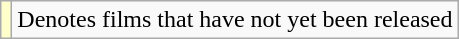<table class="wikitable">
<tr>
<td style="background: #FFFFCC;"></td>
<td>Denotes films that have not yet been released</td>
</tr>
</table>
